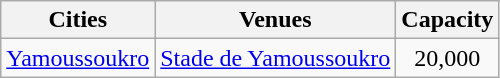<table class="wikitable">
<tr>
<th>Cities</th>
<th>Venues</th>
<th>Capacity</th>
</tr>
<tr>
<td><a href='#'>Yamoussoukro</a></td>
<td><a href='#'>Stade de Yamoussoukro</a></td>
<td align="center">20,000</td>
</tr>
</table>
